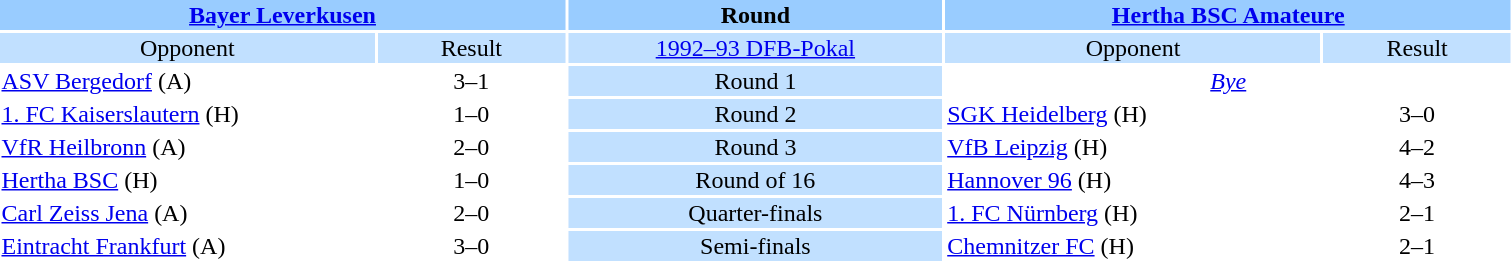<table style="width:80%; text-align:center;">
<tr style="vertical-align:top; background:#99CCFF;">
<th colspan="2"><a href='#'>Bayer Leverkusen</a></th>
<th style="width:20%">Round</th>
<th colspan="2"><a href='#'>Hertha BSC Amateure</a></th>
</tr>
<tr style="vertical-align:top; background:#c1e0ff;">
<td style="width:20%">Opponent</td>
<td style="width:10%">Result</td>
<td><a href='#'>1992–93 DFB-Pokal</a></td>
<td style="width:20%">Opponent</td>
<td style="width:10%">Result</td>
</tr>
<tr>
<td align="left"><a href='#'>ASV Bergedorf</a> (A)</td>
<td>3–1</td>
<td style="background:#C1E0FF;">Round 1</td>
<td colspan="2"><em><a href='#'>Bye</a></em></td>
</tr>
<tr>
<td align="left"><a href='#'>1. FC Kaiserslautern</a> (H)</td>
<td>1–0</td>
<td style="background:#C1E0FF;">Round 2</td>
<td align="left"><a href='#'>SGK Heidelberg</a> (H)</td>
<td>3–0</td>
</tr>
<tr>
<td align="left"><a href='#'>VfR Heilbronn</a> (A)</td>
<td>2–0</td>
<td style="background:#C1E0FF;">Round 3</td>
<td align="left"><a href='#'>VfB Leipzig</a> (H)</td>
<td>4–2</td>
</tr>
<tr>
<td align="left"><a href='#'>Hertha BSC</a> (H)</td>
<td>1–0</td>
<td style="background:#C1E0FF;">Round of 16</td>
<td align="left"><a href='#'>Hannover 96</a> (H)</td>
<td>4–3</td>
</tr>
<tr>
<td align="left"><a href='#'>Carl Zeiss Jena</a> (A)</td>
<td>2–0</td>
<td style="background:#C1E0FF;">Quarter-finals</td>
<td align="left"><a href='#'>1. FC Nürnberg</a> (H)</td>
<td>2–1</td>
</tr>
<tr>
<td align="left"><a href='#'>Eintracht Frankfurt</a> (A)</td>
<td>3–0</td>
<td style="background:#C1E0FF;">Semi-finals</td>
<td align="left"><a href='#'>Chemnitzer FC</a> (H)</td>
<td>2–1</td>
</tr>
</table>
